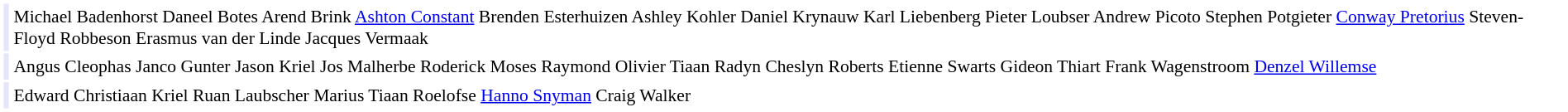<table cellpadding="2" style="border: 1px solid white; font-size:90%;">
<tr>
<td style="text-align:right;" bgcolor="lavender"></td>
<td style="text-align:left;">Michael Badenhorst Daneel Botes Arend Brink <a href='#'>Ashton Constant</a> Brenden Esterhuizen Ashley Kohler Daniel Krynauw Karl Liebenberg Pieter Loubser Andrew Picoto Stephen Potgieter <a href='#'>Conway Pretorius</a> Steven-Floyd Robbeson Erasmus van der Linde Jacques Vermaak</td>
</tr>
<tr>
<td style="text-align:right;" bgcolor="lavender"></td>
<td style="text-align:left;">Angus Cleophas Janco Gunter Jason Kriel Jos Malherbe Roderick Moses Raymond Olivier Tiaan Radyn Cheslyn Roberts Etienne Swarts Gideon Thiart Frank Wagenstroom <a href='#'>Denzel Willemse</a></td>
</tr>
<tr>
<td style="text-align:right;" bgcolor="lavender"></td>
<td style="text-align:left;">Edward Christiaan Kriel Ruan Laubscher Marius Tiaan Roelofse <a href='#'>Hanno Snyman</a> Craig Walker</td>
</tr>
</table>
